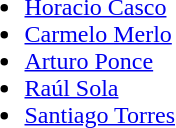<table>
<tr>
<td><br><ul><li><a href='#'>Horacio Casco</a></li><li><a href='#'>Carmelo Merlo</a></li><li><a href='#'>Arturo Ponce</a></li><li><a href='#'>Raúl Sola</a></li><li><a href='#'>Santiago Torres</a></li></ul></td>
</tr>
</table>
